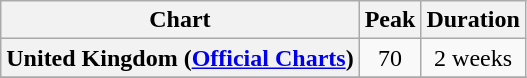<table class="wikitable plainrowheaders" style="text-align:center">
<tr>
<th scope="col">Chart</th>
<th scope="col">Peak</th>
<th scope="col">Duration</th>
</tr>
<tr>
<th scope="row">United Kingdom (<a href='#'>Official Charts</a>)</th>
<td>70</td>
<td>2 weeks</td>
</tr>
<tr>
</tr>
</table>
